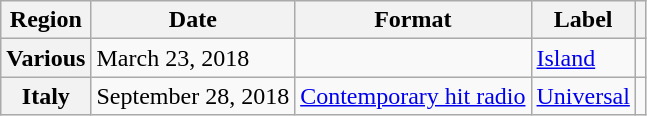<table class="wikitable plainrowheaders">
<tr>
<th scope="col">Region</th>
<th scope="col">Date</th>
<th scope="col">Format</th>
<th scope="col">Label</th>
<th scope="col"></th>
</tr>
<tr>
<th scope="row">Various</th>
<td>March 23, 2018</td>
<td></td>
<td><a href='#'>Island</a></td>
<td></td>
</tr>
<tr>
<th scope="row">Italy</th>
<td>September 28, 2018</td>
<td><a href='#'>Contemporary hit radio</a></td>
<td><a href='#'>Universal</a></td>
<td></td>
</tr>
</table>
